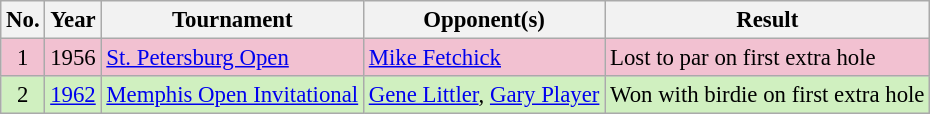<table class="wikitable" style="font-size:95%;">
<tr>
<th>No.</th>
<th>Year</th>
<th>Tournament</th>
<th>Opponent(s)</th>
<th>Result</th>
</tr>
<tr style="background:#F2C1D1;">
<td align=center>1</td>
<td>1956</td>
<td><a href='#'>St. Petersburg Open</a></td>
<td> <a href='#'>Mike Fetchick</a></td>
<td>Lost to par on first extra hole</td>
</tr>
<tr style="background:#D0F0C0;">
<td align=center>2</td>
<td><a href='#'>1962</a></td>
<td><a href='#'>Memphis Open Invitational</a></td>
<td> <a href='#'>Gene Littler</a>,  <a href='#'>Gary Player</a></td>
<td>Won with birdie on first extra hole</td>
</tr>
</table>
